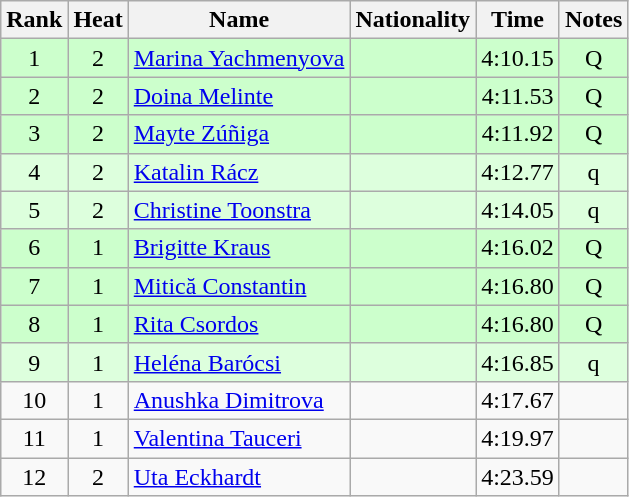<table class="wikitable sortable" style="text-align:center">
<tr>
<th>Rank</th>
<th>Heat</th>
<th>Name</th>
<th>Nationality</th>
<th>Time</th>
<th>Notes</th>
</tr>
<tr bgcolor=ccffcc>
<td>1</td>
<td>2</td>
<td align="left"><a href='#'>Marina Yachmenyova</a></td>
<td align=left></td>
<td>4:10.15</td>
<td>Q</td>
</tr>
<tr bgcolor=ccffcc>
<td>2</td>
<td>2</td>
<td align="left"><a href='#'>Doina Melinte</a></td>
<td align=left></td>
<td>4:11.53</td>
<td>Q</td>
</tr>
<tr bgcolor=ccffcc>
<td>3</td>
<td>2</td>
<td align="left"><a href='#'>Mayte Zúñiga</a></td>
<td align=left></td>
<td>4:11.92</td>
<td>Q</td>
</tr>
<tr bgcolor=ddffdd>
<td>4</td>
<td>2</td>
<td align="left"><a href='#'>Katalin Rácz</a></td>
<td align=left></td>
<td>4:12.77</td>
<td>q</td>
</tr>
<tr bgcolor=ddffdd>
<td>5</td>
<td>2</td>
<td align="left"><a href='#'>Christine Toonstra</a></td>
<td align=left></td>
<td>4:14.05</td>
<td>q</td>
</tr>
<tr bgcolor=ccffcc>
<td>6</td>
<td>1</td>
<td align="left"><a href='#'>Brigitte Kraus</a></td>
<td align=left></td>
<td>4:16.02</td>
<td>Q</td>
</tr>
<tr bgcolor=ccffcc>
<td>7</td>
<td>1</td>
<td align="left"><a href='#'>Mitică Constantin</a></td>
<td align=left></td>
<td>4:16.80</td>
<td>Q</td>
</tr>
<tr bgcolor=ccffcc>
<td>8</td>
<td>1</td>
<td align="left"><a href='#'>Rita Csordos</a></td>
<td align=left></td>
<td>4:16.80</td>
<td>Q</td>
</tr>
<tr bgcolor=ddffdd>
<td>9</td>
<td>1</td>
<td align="left"><a href='#'>Heléna Barócsi</a></td>
<td align=left></td>
<td>4:16.85</td>
<td>q</td>
</tr>
<tr>
<td>10</td>
<td>1</td>
<td align="left"><a href='#'>Anushka Dimitrova</a></td>
<td align=left></td>
<td>4:17.67</td>
<td></td>
</tr>
<tr>
<td>11</td>
<td>1</td>
<td align="left"><a href='#'>Valentina Tauceri</a></td>
<td align=left></td>
<td>4:19.97</td>
<td></td>
</tr>
<tr>
<td>12</td>
<td>2</td>
<td align="left"><a href='#'>Uta Eckhardt</a></td>
<td align=left></td>
<td>4:23.59</td>
<td></td>
</tr>
</table>
